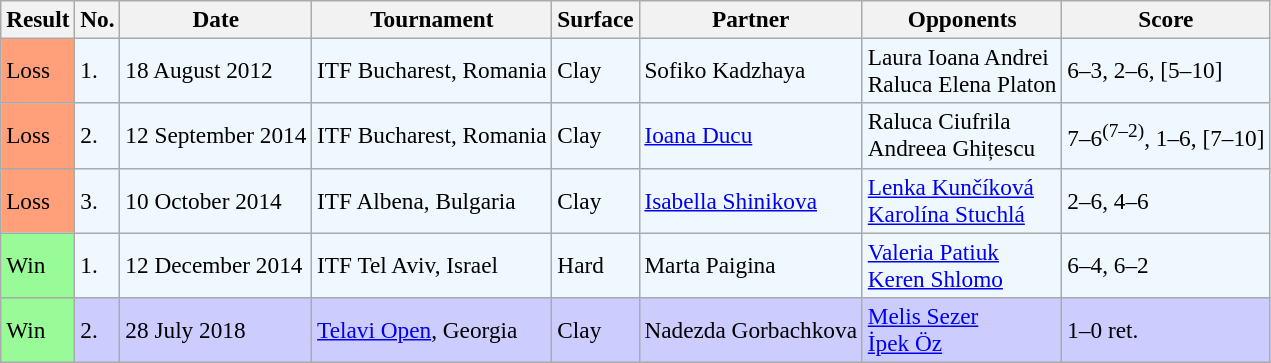<table class="sortable wikitable" style="font-size:97%;">
<tr>
<th>Result</th>
<th>No.</th>
<th>Date</th>
<th>Tournament</th>
<th>Surface</th>
<th>Partner</th>
<th>Opponents</th>
<th class="unsortable">Score</th>
</tr>
<tr style="background:#f0f8ff;">
<td style="background:#ffa07a;">Loss</td>
<td>1.</td>
<td>18 August 2012</td>
<td>ITF Bucharest, Romania</td>
<td>Clay</td>
<td> Sofiko Kadzhaya</td>
<td> Laura Ioana Andrei <br>  Raluca Elena Platon</td>
<td>6–3, 2–6, [5–10]</td>
</tr>
<tr style="background:#f0f8ff;">
<td style="background:#ffa07a;">Loss</td>
<td>2.</td>
<td>12 September 2014</td>
<td>ITF Bucharest, Romania</td>
<td>Clay</td>
<td> <a href='#'>Ioana Ducu</a></td>
<td> Raluca Ciufrila <br>  Andreea Ghițescu</td>
<td>7–6<sup>(7–2)</sup>, 1–6, [7–10]</td>
</tr>
<tr style="background:#f0f8ff;">
<td style="background:#ffa07a;">Loss</td>
<td>3.</td>
<td>10 October 2014</td>
<td>ITF Albena, Bulgaria</td>
<td>Clay</td>
<td> <a href='#'>Isabella Shinikova</a></td>
<td> <a href='#'>Lenka Kunčíková</a> <br>  <a href='#'>Karolína Stuchlá</a></td>
<td>2–6, 4–6</td>
</tr>
<tr style="background:#f0f8ff;">
<td style="background:#98fb98;">Win</td>
<td>1.</td>
<td>12 December 2014</td>
<td>ITF Tel Aviv, Israel</td>
<td>Hard</td>
<td> Marta Paigina</td>
<td> <a href='#'>Valeria Patiuk</a> <br>  <a href='#'>Keren Shlomo</a></td>
<td>6–4, 6–2</td>
</tr>
<tr style="background:#ccccff;">
<td style="background:#98fb98;">Win</td>
<td>2.</td>
<td>28 July 2018</td>
<td><a href='#'>Telavi Open</a>, Georgia</td>
<td>Clay</td>
<td> Nadezda Gorbachkova</td>
<td> <a href='#'>Melis Sezer</a> <br>  <a href='#'>İpek Öz</a></td>
<td>1–0 ret.</td>
</tr>
</table>
